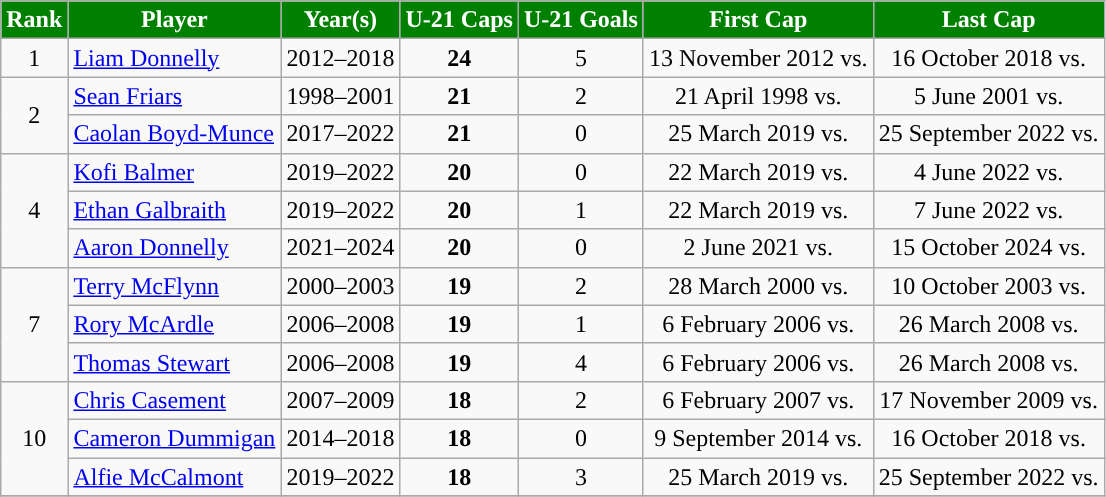<table class="wikitable sortable" style="text-align: center;">
<tr>
<th style="background-color:#008000; color:white; ">Rank</th>
<th style="background-color:#008000; color:white; ">Player</th>
<th style="background-color:#008000; color:white; ">Year(s)</th>
<th style="background-color:#008000; color:white; ">U-21 Caps</th>
<th style="background-color:#008000; color:white; ">U-21 Goals</th>
<th style="background-color:#008000; color:white; ">First Cap</th>
<th style="background-color:#008000; color:white; ">Last Cap</th>
</tr>
<tr>
<td>1</td>
<td style="text-align:left;"><a href='#'>Liam Donnelly</a></td>
<td>2012–2018</td>
<td><strong>24</strong></td>
<td>5</td>
<td>13 November 2012 vs. </td>
<td>16 October 2018 vs. </td>
</tr>
<tr>
<td rowspan="2">2</td>
<td style="text-align:left;"><a href='#'>Sean Friars</a></td>
<td>1998–2001</td>
<td><strong>21</strong></td>
<td>2</td>
<td>21 April 1998 vs. </td>
<td>5 June 2001 vs. </td>
</tr>
<tr>
<td style="text-align:left;"><a href='#'>Caolan Boyd-Munce</a></td>
<td>2017–2022</td>
<td><strong>21</strong></td>
<td>0</td>
<td>25 March 2019 vs. </td>
<td>25 September 2022 vs. </td>
</tr>
<tr>
<td rowspan="3">4</td>
<td style="text-align:left;"><a href='#'>Kofi Balmer</a></td>
<td>2019–2022</td>
<td><strong>20</strong></td>
<td>0</td>
<td>22 March 2019 vs. </td>
<td>4 June 2022 vs. </td>
</tr>
<tr>
<td align="left"><a href='#'>Ethan Galbraith</a></td>
<td>2019–2022</td>
<td><strong>20</strong></td>
<td>1</td>
<td>22 March 2019 vs. </td>
<td>7 June 2022 vs. </td>
</tr>
<tr>
<td align="left"><a href='#'>Aaron Donnelly</a></td>
<td>2021–2024</td>
<td><strong>20</strong></td>
<td>0</td>
<td>2 June 2021 vs. </td>
<td>15 October 2024 vs. </td>
</tr>
<tr>
<td rowspan="3">7</td>
<td style="text-align:left;"><a href='#'>Terry McFlynn</a></td>
<td>2000–2003</td>
<td><strong>19</strong></td>
<td>2</td>
<td>28 March 2000 vs. </td>
<td>10 October 2003 vs. </td>
</tr>
<tr>
<td style="text-align:left;"><a href='#'>Rory McArdle</a></td>
<td>2006–2008</td>
<td><strong>19</strong></td>
<td>1</td>
<td>6 February 2006 vs. </td>
<td>26 March 2008 vs. </td>
</tr>
<tr>
<td style="text-align:left;"><a href='#'>Thomas Stewart</a></td>
<td>2006–2008</td>
<td><strong>19</strong></td>
<td>4</td>
<td>6 February 2006 vs. </td>
<td>26 March 2008 vs. </td>
</tr>
<tr>
<td rowspan="3">10</td>
<td style="text-align:left;"><a href='#'>Chris Casement</a></td>
<td>2007–2009</td>
<td><strong>18</strong></td>
<td>2</td>
<td>6 February 2007 vs. </td>
<td>17 November 2009 vs. </td>
</tr>
<tr>
<td style="text-align:left;"><a href='#'>Cameron Dummigan</a></td>
<td>2014–2018</td>
<td><strong>18</strong></td>
<td>0</td>
<td>9 September 2014 vs. </td>
<td>16 October 2018 vs. </td>
</tr>
<tr>
<td align="left"><a href='#'>Alfie McCalmont</a></td>
<td>2019–2022</td>
<td><strong>18</strong></td>
<td>3</td>
<td>25 March 2019 vs. </td>
<td>25 September 2022 vs. </td>
</tr>
<tr>
</tr>
</table>
